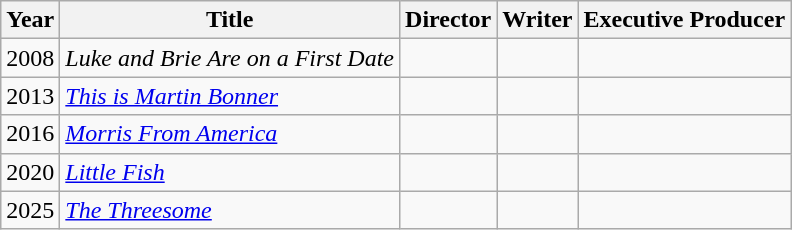<table class="wikitable">
<tr>
<th>Year</th>
<th>Title</th>
<th>Director</th>
<th>Writer</th>
<th>Executive Producer</th>
</tr>
<tr>
<td>2008</td>
<td><em>Luke and Brie Are on a First Date</em></td>
<td></td>
<td></td>
<td></td>
</tr>
<tr>
<td>2013</td>
<td><em><a href='#'>This is Martin Bonner</a></em></td>
<td></td>
<td></td>
<td></td>
</tr>
<tr>
<td>2016</td>
<td><em><a href='#'>Morris From America</a></em></td>
<td></td>
<td></td>
<td></td>
</tr>
<tr>
<td>2020</td>
<td><em><a href='#'>Little Fish</a></em></td>
<td></td>
<td></td>
<td></td>
</tr>
<tr>
<td>2025</td>
<td><em><a href='#'>The Threesome</a></em></td>
<td></td>
<td></td>
<td></td>
</tr>
</table>
